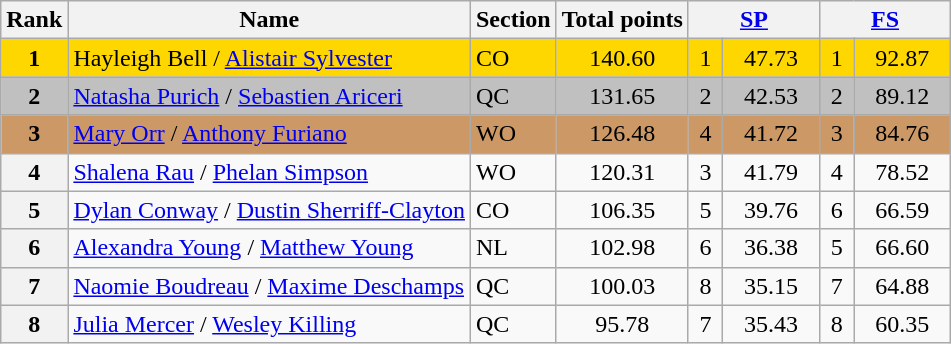<table class="wikitable sortable">
<tr>
<th>Rank</th>
<th>Name</th>
<th>Section</th>
<th>Total points</th>
<th colspan="2" width="80px"><a href='#'>SP</a></th>
<th colspan="2" width="80px"><a href='#'>FS</a></th>
</tr>
<tr bgcolor="gold">
<td align="center"><strong>1</strong></td>
<td>Hayleigh Bell / <a href='#'>Alistair Sylvester</a></td>
<td>CO</td>
<td align="center">140.60</td>
<td align="center">1</td>
<td align="center">47.73</td>
<td align="center">1</td>
<td align="center">92.87</td>
</tr>
<tr bgcolor="silver">
<td align="center"><strong>2</strong></td>
<td><a href='#'>Natasha Purich</a> / <a href='#'>Sebastien Ariceri</a></td>
<td>QC</td>
<td align="center">131.65</td>
<td align="center">2</td>
<td align="center">42.53</td>
<td align="center">2</td>
<td align="center">89.12</td>
</tr>
<tr bgcolor="cc9966">
<td align="center"><strong>3</strong></td>
<td><a href='#'>Mary Orr</a> / <a href='#'>Anthony Furiano</a></td>
<td>WO</td>
<td align="center">126.48</td>
<td align="center">4</td>
<td align="center">41.72</td>
<td align="center">3</td>
<td align="center">84.76</td>
</tr>
<tr>
<th>4</th>
<td><a href='#'>Shalena Rau</a> / <a href='#'>Phelan Simpson</a></td>
<td>WO</td>
<td align="center">120.31</td>
<td align="center">3</td>
<td align="center">41.79</td>
<td align="center">4</td>
<td align="center">78.52</td>
</tr>
<tr>
<th>5</th>
<td><a href='#'>Dylan Conway</a> / <a href='#'>Dustin Sherriff-Clayton</a></td>
<td>CO</td>
<td align="center">106.35</td>
<td align="center">5</td>
<td align="center">39.76</td>
<td align="center">6</td>
<td align="center">66.59</td>
</tr>
<tr>
<th>6</th>
<td><a href='#'>Alexandra Young</a> / <a href='#'>Matthew Young</a></td>
<td>NL</td>
<td align="center">102.98</td>
<td align="center">6</td>
<td align="center">36.38</td>
<td align="center">5</td>
<td align="center">66.60</td>
</tr>
<tr>
<th>7</th>
<td><a href='#'>Naomie Boudreau</a> / <a href='#'>Maxime Deschamps</a></td>
<td>QC</td>
<td align="center">100.03</td>
<td align="center">8</td>
<td align="center">35.15</td>
<td align="center">7</td>
<td align="center">64.88</td>
</tr>
<tr>
<th>8</th>
<td><a href='#'>Julia Mercer</a> / <a href='#'>Wesley Killing</a></td>
<td>QC</td>
<td align="center">95.78</td>
<td align="center">7</td>
<td align="center">35.43</td>
<td align="center">8</td>
<td align="center">60.35</td>
</tr>
</table>
